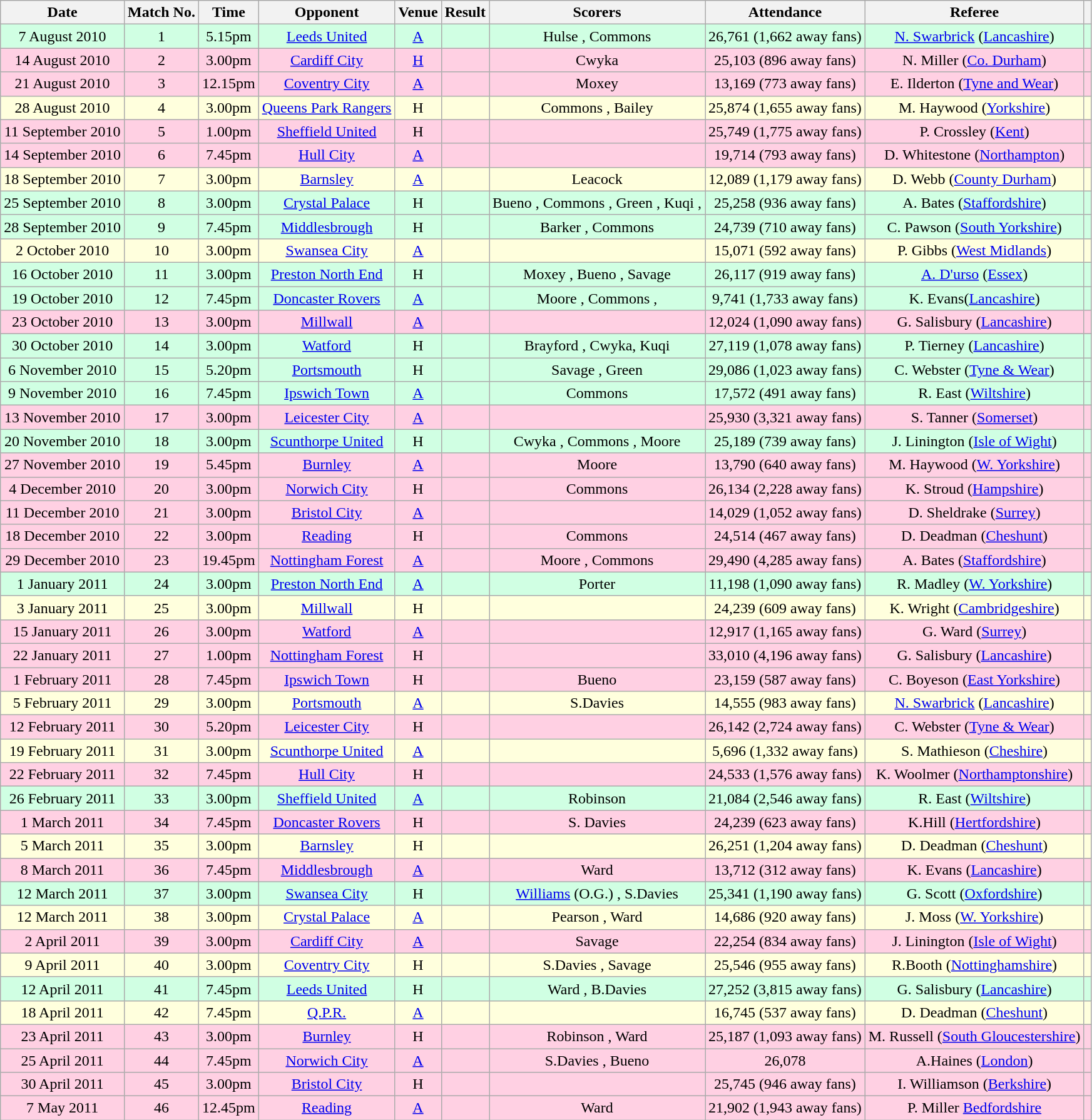<table class="wikitable sortable" style="text-align:center">
<tr>
<th>Date</th>
<th>Match No.</th>
<th>Time</th>
<th>Opponent</th>
<th>Venue</th>
<th>Result</th>
<th>Scorers</th>
<th>Attendance</th>
<th>Referee</th>
<th></th>
</tr>
<tr bgcolor="d0ffe3">
<td>7 August 2010</td>
<td>1</td>
<td>5.15pm</td>
<td><a href='#'>Leeds United</a></td>
<td><a href='#'>A</a></td>
<td></td>
<td>Hulse , Commons </td>
<td>26,761 (1,662 away fans)</td>
<td><a href='#'>N. Swarbrick</a> (<a href='#'>Lancashire</a>)</td>
<td></td>
</tr>
<tr bgcolor="ffd0e3">
<td>14 August 2010</td>
<td>2</td>
<td>3.00pm</td>
<td><a href='#'>Cardiff City</a></td>
<td><a href='#'>H</a></td>
<td></td>
<td>Cwyka </td>
<td>25,103 (896 away fans)</td>
<td>N. Miller (<a href='#'>Co. Durham</a>)</td>
<td></td>
</tr>
<tr bgcolor="ffd0e3">
<td>21 August 2010</td>
<td>3</td>
<td>12.15pm</td>
<td><a href='#'>Coventry City</a></td>
<td><a href='#'>A</a></td>
<td></td>
<td>Moxey </td>
<td>13,169 (773 away fans)</td>
<td>E. Ilderton (<a href='#'>Tyne and Wear</a>)</td>
<td></td>
</tr>
<tr bgcolor="#ffffdd">
<td>28 August 2010</td>
<td>4</td>
<td>3.00pm</td>
<td><a href='#'>Queens Park Rangers</a></td>
<td>H</td>
<td></td>
<td>Commons , Bailey </td>
<td>25,874 (1,655 away fans)</td>
<td>M. Haywood (<a href='#'>Yorkshire</a>)</td>
<td></td>
</tr>
<tr bgcolor="ffd0e3">
<td>11 September 2010</td>
<td>5</td>
<td>1.00pm</td>
<td><a href='#'>Sheffield United</a></td>
<td>H</td>
<td></td>
<td></td>
<td>25,749 (1,775 away fans)</td>
<td>P. Crossley (<a href='#'>Kent</a>)</td>
<td></td>
</tr>
<tr bgcolor="ffd0e3">
<td>14 September 2010</td>
<td>6</td>
<td>7.45pm</td>
<td><a href='#'>Hull City</a></td>
<td><a href='#'>A</a></td>
<td></td>
<td></td>
<td>19,714 (793 away fans)</td>
<td>D. Whitestone (<a href='#'>Northampton</a>)</td>
<td></td>
</tr>
<tr bgcolor="#ffffdd">
<td>18 September 2010</td>
<td>7</td>
<td>3.00pm</td>
<td><a href='#'>Barnsley</a></td>
<td><a href='#'>A</a></td>
<td></td>
<td>Leacock </td>
<td>12,089 (1,179 away fans)</td>
<td>D. Webb (<a href='#'>County Durham</a>)</td>
<td></td>
</tr>
<tr bgcolor="d0ffe3">
<td>25 September 2010</td>
<td>8</td>
<td>3.00pm</td>
<td><a href='#'>Crystal Palace</a></td>
<td>H</td>
<td></td>
<td>Bueno , Commons , Green , Kuqi ,</td>
<td>25,258 (936 away fans)</td>
<td>A. Bates (<a href='#'>Staffordshire</a>)</td>
<td></td>
</tr>
<tr bgcolor="d0ffe3">
<td>28 September 2010</td>
<td>9</td>
<td>7.45pm</td>
<td><a href='#'>Middlesbrough</a></td>
<td>H</td>
<td></td>
<td>Barker , Commons </td>
<td>24,739 (710 away fans)</td>
<td>C. Pawson (<a href='#'>South Yorkshire</a>)</td>
<td></td>
</tr>
<tr bgcolor="#ffffdd">
<td>2 October 2010</td>
<td>10</td>
<td>3.00pm</td>
<td><a href='#'>Swansea City</a></td>
<td><a href='#'>A</a></td>
<td></td>
<td></td>
<td>15,071 (592 away fans)</td>
<td>P. Gibbs (<a href='#'>West Midlands</a>)</td>
<td></td>
</tr>
<tr bgcolor="d0ffe3">
<td>16 October 2010</td>
<td>11</td>
<td>3.00pm</td>
<td><a href='#'>Preston North End</a></td>
<td>H</td>
<td></td>
<td>Moxey , Bueno , Savage </td>
<td>26,117 (919 away fans)</td>
<td><a href='#'>A. D'urso</a> (<a href='#'>Essex</a>)</td>
<td></td>
</tr>
<tr bgcolor="d0ffe3">
<td>19 October 2010</td>
<td>12</td>
<td>7.45pm</td>
<td><a href='#'>Doncaster Rovers</a></td>
<td><a href='#'>A</a></td>
<td></td>
<td>Moore , Commons ,</td>
<td>9,741 (1,733 away fans)</td>
<td>K. Evans(<a href='#'>Lancashire</a>)</td>
<td></td>
</tr>
<tr bgcolor="ffd0e3">
<td>23 October 2010</td>
<td>13</td>
<td>3.00pm</td>
<td><a href='#'>Millwall</a></td>
<td><a href='#'>A</a></td>
<td></td>
<td></td>
<td>12,024 (1,090 away fans)</td>
<td>G. Salisbury (<a href='#'>Lancashire</a>)</td>
<td></td>
</tr>
<tr bgcolor="d0ffe3">
<td>30 October 2010</td>
<td>14</td>
<td>3.00pm</td>
<td><a href='#'>Watford</a></td>
<td>H</td>
<td></td>
<td>Brayford , Cwyka, Kuqi </td>
<td>27,119 (1,078 away fans)</td>
<td>P. Tierney (<a href='#'>Lancashire</a>)</td>
<td></td>
</tr>
<tr bgcolor="d0ffe3">
<td>6 November 2010</td>
<td>15</td>
<td>5.20pm</td>
<td><a href='#'>Portsmouth</a></td>
<td>H</td>
<td></td>
<td>Savage , Green </td>
<td>29,086 (1,023 away fans)</td>
<td>C. Webster (<a href='#'>Tyne & Wear</a>)</td>
<td></td>
</tr>
<tr bgcolor="d0ffe3">
<td>9 November 2010</td>
<td>16</td>
<td>7.45pm</td>
<td><a href='#'>Ipswich Town</a></td>
<td><a href='#'>A</a></td>
<td></td>
<td>Commons </td>
<td>17,572 (491 away fans)</td>
<td>R. East (<a href='#'>Wiltshire</a>)</td>
<td></td>
</tr>
<tr bgcolor="ffd0e3">
<td>13 November 2010</td>
<td>17</td>
<td>3.00pm</td>
<td><a href='#'>Leicester City</a></td>
<td><a href='#'>A</a></td>
<td></td>
<td></td>
<td>25,930 (3,321 away fans)</td>
<td>S. Tanner (<a href='#'>Somerset</a>)</td>
<td></td>
</tr>
<tr bgcolor="d0ffe3">
<td>20 November 2010</td>
<td>18</td>
<td>3.00pm</td>
<td><a href='#'>Scunthorpe United</a></td>
<td>H</td>
<td></td>
<td>Cwyka , Commons , Moore </td>
<td>25,189 (739 away fans)</td>
<td>J. Linington (<a href='#'>Isle of Wight</a>)</td>
<td></td>
</tr>
<tr bgcolor="ffd0e3">
<td>27 November 2010</td>
<td>19</td>
<td>5.45pm</td>
<td><a href='#'>Burnley</a></td>
<td><a href='#'>A</a></td>
<td></td>
<td>Moore </td>
<td>13,790 (640 away fans)</td>
<td>M. Haywood (<a href='#'>W. Yorkshire</a>)</td>
<td></td>
</tr>
<tr bgcolor="ffd0e3">
<td>4 December 2010</td>
<td>20</td>
<td>3.00pm</td>
<td><a href='#'>Norwich City</a></td>
<td>H</td>
<td></td>
<td>Commons </td>
<td>26,134 (2,228 away fans)</td>
<td>K. Stroud (<a href='#'>Hampshire</a>)</td>
<td></td>
</tr>
<tr bgcolor="ffd0e3">
<td>11 December 2010</td>
<td>21</td>
<td>3.00pm</td>
<td><a href='#'>Bristol City</a></td>
<td><a href='#'>A</a></td>
<td></td>
<td></td>
<td>14,029 (1,052 away fans)</td>
<td>D. Sheldrake (<a href='#'>Surrey</a>)</td>
<td></td>
</tr>
<tr bgcolor="ffd0e3">
<td>18 December 2010</td>
<td>22</td>
<td>3.00pm</td>
<td><a href='#'>Reading</a></td>
<td>H</td>
<td></td>
<td>Commons </td>
<td>24,514 (467 away fans)</td>
<td>D. Deadman (<a href='#'>Cheshunt</a>)</td>
<td></td>
</tr>
<tr bgcolor="ffd0e3">
<td>29 December 2010</td>
<td>23</td>
<td>19.45pm</td>
<td><a href='#'>Nottingham Forest</a></td>
<td><a href='#'>A</a></td>
<td></td>
<td>Moore , Commons </td>
<td>29,490 (4,285 away fans)</td>
<td>A. Bates (<a href='#'>Staffordshire</a>)</td>
<td></td>
</tr>
<tr bgcolor="d0ffe3">
<td>1 January 2011</td>
<td>24</td>
<td>3.00pm</td>
<td><a href='#'>Preston North End</a></td>
<td><a href='#'>A</a></td>
<td></td>
<td>Porter </td>
<td>11,198 (1,090 away fans)</td>
<td>R. Madley (<a href='#'>W. Yorkshire</a>)</td>
<td></td>
</tr>
<tr bgcolor="#ffffdd">
<td>3 January 2011</td>
<td>25</td>
<td>3.00pm</td>
<td><a href='#'>Millwall</a></td>
<td>H</td>
<td></td>
<td></td>
<td>24,239 (609 away fans)</td>
<td>K. Wright (<a href='#'>Cambridgeshire</a>)</td>
<td></td>
</tr>
<tr bgcolor="ffd0e3">
<td>15 January 2011</td>
<td>26</td>
<td>3.00pm</td>
<td><a href='#'>Watford</a></td>
<td><a href='#'>A</a></td>
<td></td>
<td></td>
<td>12,917 (1,165 away fans)</td>
<td>G. Ward (<a href='#'>Surrey</a>)</td>
<td></td>
</tr>
<tr bgcolor="ffd0e3">
<td>22 January 2011</td>
<td>27</td>
<td>1.00pm</td>
<td><a href='#'>Nottingham Forest</a></td>
<td>H</td>
<td></td>
<td></td>
<td>33,010 (4,196 away fans)</td>
<td>G. Salisbury (<a href='#'>Lancashire</a>)</td>
<td></td>
</tr>
<tr bgcolor="ffd0e3">
<td>1 February 2011</td>
<td>28</td>
<td>7.45pm</td>
<td><a href='#'>Ipswich Town</a></td>
<td>H</td>
<td></td>
<td>Bueno </td>
<td>23,159 (587 away fans)</td>
<td>C. Boyeson (<a href='#'>East Yorkshire</a>)</td>
<td></td>
</tr>
<tr bgcolor="#ffffdd">
<td>5 February 2011</td>
<td>29</td>
<td>3.00pm</td>
<td><a href='#'>Portsmouth</a></td>
<td><a href='#'>A</a></td>
<td></td>
<td>S.Davies </td>
<td>14,555 (983 away fans)</td>
<td><a href='#'>N. Swarbrick</a> (<a href='#'>Lancashire</a>)</td>
<td></td>
</tr>
<tr bgcolor="ffd0e3">
<td>12 February 2011</td>
<td>30</td>
<td>5.20pm</td>
<td><a href='#'>Leicester City</a></td>
<td>H</td>
<td></td>
<td></td>
<td>26,142 (2,724 away fans)</td>
<td>C. Webster (<a href='#'>Tyne & Wear</a>)</td>
<td></td>
</tr>
<tr bgcolor="#ffffdd">
<td>19 February 2011</td>
<td>31</td>
<td>3.00pm</td>
<td><a href='#'>Scunthorpe United</a></td>
<td><a href='#'>A</a></td>
<td></td>
<td></td>
<td>5,696 (1,332 away fans)</td>
<td>S. Mathieson (<a href='#'>Cheshire</a>)</td>
<td></td>
</tr>
<tr bgcolor="ffd0e3">
<td>22 February 2011</td>
<td>32</td>
<td>7.45pm</td>
<td><a href='#'>Hull City</a></td>
<td>H</td>
<td></td>
<td></td>
<td>24,533 (1,576 away fans)</td>
<td>K. Woolmer (<a href='#'>Northamptonshire</a>)</td>
<td></td>
</tr>
<tr bgcolor="d0ffe3">
<td>26 February 2011</td>
<td>33</td>
<td>3.00pm</td>
<td><a href='#'>Sheffield United</a></td>
<td><a href='#'>A</a></td>
<td></td>
<td>Robinson </td>
<td>21,084 (2,546 away fans)</td>
<td>R. East (<a href='#'>Wiltshire</a>)</td>
<td></td>
</tr>
<tr bgcolor="ffd0e3">
<td>1 March 2011</td>
<td>34</td>
<td>7.45pm</td>
<td><a href='#'>Doncaster Rovers</a></td>
<td>H</td>
<td></td>
<td>S. Davies</td>
<td>24,239 (623 away fans)</td>
<td>K.Hill (<a href='#'>Hertfordshire</a>)</td>
<td></td>
</tr>
<tr bgcolor="#ffffdd">
<td>5 March 2011</td>
<td>35</td>
<td>3.00pm</td>
<td><a href='#'>Barnsley</a></td>
<td>H</td>
<td></td>
<td></td>
<td>26,251 (1,204 away fans)</td>
<td>D. Deadman (<a href='#'>Cheshunt</a>)</td>
<td></td>
</tr>
<tr bgcolor="ffd0e3">
<td>8 March 2011</td>
<td>36</td>
<td>7.45pm</td>
<td><a href='#'>Middlesbrough</a></td>
<td><a href='#'>A</a></td>
<td></td>
<td>Ward</td>
<td>13,712 (312 away fans)</td>
<td>K. Evans (<a href='#'>Lancashire</a>)</td>
<td></td>
</tr>
<tr bgcolor="d0ffe3">
<td>12 March 2011</td>
<td>37</td>
<td>3.00pm</td>
<td><a href='#'>Swansea City</a></td>
<td>H</td>
<td></td>
<td><a href='#'>Williams</a> (O.G.) , S.Davies </td>
<td>25,341 (1,190 away fans)</td>
<td>G. Scott (<a href='#'>Oxfordshire</a>)</td>
<td></td>
</tr>
<tr bgcolor="#ffffdd">
<td>12 March 2011</td>
<td>38</td>
<td>3.00pm</td>
<td><a href='#'>Crystal Palace</a></td>
<td><a href='#'>A</a></td>
<td></td>
<td>Pearson , Ward </td>
<td>14,686 (920 away fans)</td>
<td>J. Moss (<a href='#'>W. Yorkshire</a>)</td>
<td></td>
</tr>
<tr bgcolor="ffd0e3">
<td>2 April 2011</td>
<td>39</td>
<td>3.00pm</td>
<td><a href='#'>Cardiff City</a></td>
<td><a href='#'>A</a></td>
<td></td>
<td>Savage </td>
<td>22,254 (834 away fans)</td>
<td>J. Linington (<a href='#'>Isle of Wight</a>)</td>
<td></td>
</tr>
<tr bgcolor="#ffffdd">
<td>9 April 2011</td>
<td>40</td>
<td>3.00pm</td>
<td><a href='#'>Coventry City</a></td>
<td>H</td>
<td></td>
<td>S.Davies , Savage </td>
<td>25,546 (955 away fans)</td>
<td>R.Booth (<a href='#'>Nottinghamshire</a>)</td>
<td></td>
</tr>
<tr bgcolor="d0ffe3">
<td>12 April 2011</td>
<td>41</td>
<td>7.45pm</td>
<td><a href='#'>Leeds United</a></td>
<td>H</td>
<td></td>
<td>Ward , B.Davies </td>
<td>27,252 (3,815 away fans)</td>
<td>G. Salisbury (<a href='#'>Lancashire</a>)</td>
<td></td>
</tr>
<tr bgcolor="#ffffdd">
<td>18 April 2011</td>
<td>42</td>
<td>7.45pm</td>
<td><a href='#'>Q.P.R.</a></td>
<td><a href='#'>A</a></td>
<td></td>
<td></td>
<td>16,745 (537 away fans)</td>
<td>D. Deadman (<a href='#'>Cheshunt</a>)</td>
<td></td>
</tr>
<tr bgcolor="ffd0e3">
<td>23 April 2011</td>
<td>43</td>
<td>3.00pm</td>
<td><a href='#'>Burnley</a></td>
<td>H</td>
<td></td>
<td>Robinson , Ward </td>
<td>25,187 (1,093 away fans)</td>
<td>M. Russell (<a href='#'>South Gloucestershire</a>)</td>
<td></td>
</tr>
<tr bgcolor="ffd0e3">
<td>25 April 2011</td>
<td>44</td>
<td>7.45pm</td>
<td><a href='#'>Norwich City</a></td>
<td><a href='#'>A</a></td>
<td></td>
<td>S.Davies , Bueno </td>
<td>26,078</td>
<td>A.Haines (<a href='#'>London</a>)</td>
<td></td>
</tr>
<tr bgcolor="ffd0e3">
<td>30 April 2011</td>
<td>45</td>
<td>3.00pm</td>
<td><a href='#'>Bristol City</a></td>
<td>H</td>
<td></td>
<td></td>
<td>25,745 (946 away fans)</td>
<td>I. Williamson (<a href='#'>Berkshire</a>)</td>
<td></td>
</tr>
<tr bgcolor="ffd0e3">
<td>7 May 2011</td>
<td>46</td>
<td>12.45pm</td>
<td><a href='#'>Reading</a></td>
<td><a href='#'>A</a></td>
<td></td>
<td>Ward </td>
<td>21,902 (1,943 away fans)</td>
<td>P. Miller <a href='#'>Bedfordshire</a></td>
<td></td>
</tr>
</table>
